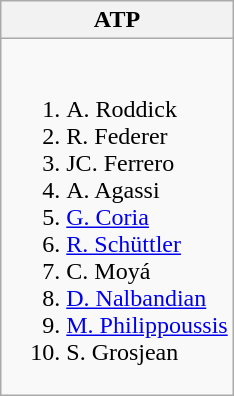<table class="wikitable">
<tr>
<th>ATP</th>
</tr>
<tr style="vertical-align: top;">
<td style="white-space: nowrap;"><br><ol><li> A. Roddick</li><li> R. Federer</li><li> JC. Ferrero</li><li> A. Agassi</li><li> <a href='#'>G. Coria</a></li><li> <a href='#'>R. Schüttler</a></li><li> C. Moyá</li><li> <a href='#'>D. Nalbandian</a></li><li> <a href='#'>M. Philippoussis</a></li><li> S. Grosjean</li></ol></td>
</tr>
</table>
